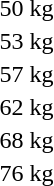<table>
<tr>
<td rowspan=2>50 kg</td>
<td rowspan=2></td>
<td rowspan=2></td>
<td></td>
</tr>
<tr>
<td></td>
</tr>
<tr>
<td rowspan=2>53 kg</td>
<td rowspan=2></td>
<td rowspan=2></td>
<td></td>
</tr>
<tr>
<td></td>
</tr>
<tr>
<td rowspan=2>57 kg</td>
<td rowspan=2></td>
<td rowspan=2></td>
<td></td>
</tr>
<tr>
<td></td>
</tr>
<tr>
<td rowspan=2>62 kg</td>
<td rowspan=2></td>
<td rowspan=2></td>
<td></td>
</tr>
<tr>
<td></td>
</tr>
<tr>
<td rowspan=2>68 kg</td>
<td rowspan=2></td>
<td rowspan=2></td>
<td></td>
</tr>
<tr>
<td></td>
</tr>
<tr>
<td rowspan=2>76 kg</td>
<td rowspan=2></td>
<td rowspan=2></td>
<td></td>
</tr>
<tr>
<td></td>
</tr>
</table>
